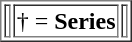<table style="float: right;" border="1">
<tr>
<td></td>
<td rowspan="2">† = <strong>Series</strong></td>
<td></td>
</tr>
</table>
